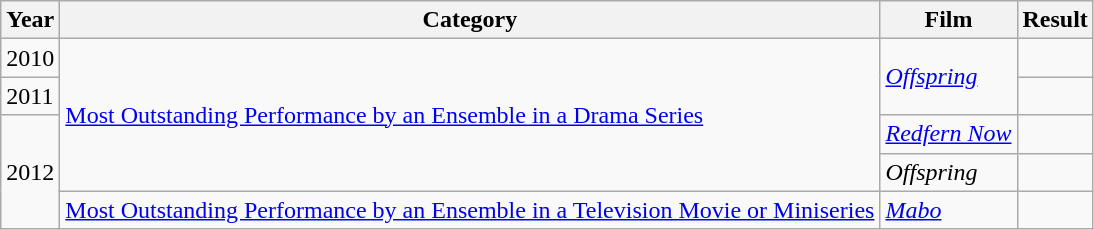<table class="wikitable">
<tr>
<th>Year</th>
<th>Category</th>
<th>Film</th>
<th>Result</th>
</tr>
<tr>
<td>2010</td>
<td rowspan=4><a href='#'>Most Outstanding Performance by an Ensemble in a Drama Series</a></td>
<td rowspan=2><em><a href='#'>Offspring</a></em></td>
<td></td>
</tr>
<tr>
<td>2011</td>
<td></td>
</tr>
<tr>
<td rowspan=3>2012</td>
<td><em><a href='#'>Redfern Now</a></em></td>
<td></td>
</tr>
<tr>
<td><em>Offspring</em></td>
<td></td>
</tr>
<tr>
<td><a href='#'>Most Outstanding Performance by an Ensemble in a Television Movie or Miniseries</a></td>
<td><em><a href='#'>Mabo</a></em></td>
<td></td>
</tr>
</table>
